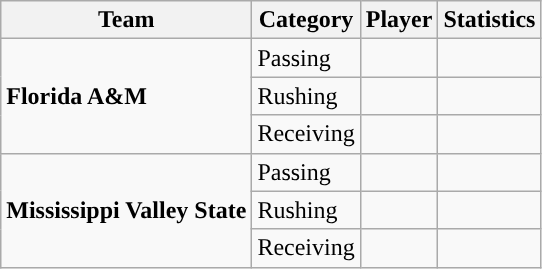<table class="wikitable" style="float: left;">
<tr>
<th>Team</th>
<th>Category</th>
<th>Player</th>
<th>Statistics</th>
</tr>
<tr>
<td rowspan=3><strong>Florida A&M</strong></td>
<td>Passing</td>
<td> </td>
<td> </td>
</tr>
<tr>
<td>Rushing</td>
<td> </td>
<td> </td>
</tr>
<tr>
<td>Receiving</td>
<td> </td>
<td> </td>
</tr>
<tr>
<td rowspan=3><strong>Mississippi Valley State</strong></td>
<td>Passing</td>
<td> </td>
<td> </td>
</tr>
<tr>
<td>Rushing</td>
<td> </td>
<td> </td>
</tr>
<tr>
<td>Receiving</td>
<td> </td>
<td> </td>
</tr>
</table>
